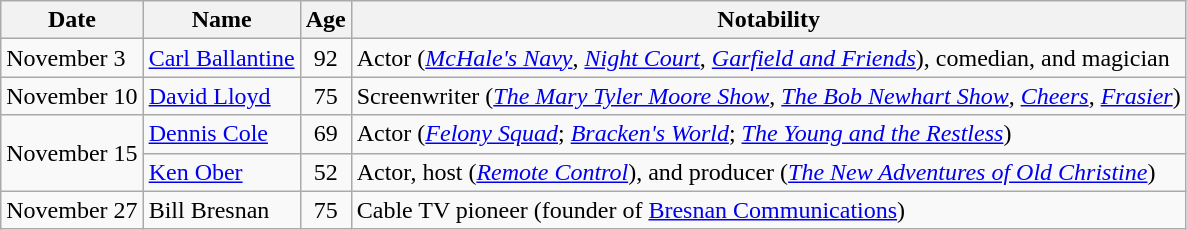<table class="wikitable sortable">
<tr ">
<th>Date</th>
<th>Name</th>
<th>Age</th>
<th class="unsortable">Notability</th>
</tr>
<tr>
<td>November 3</td>
<td><a href='#'>Carl Ballantine</a></td>
<td style="text-align:center;">92</td>
<td>Actor (<em><a href='#'>McHale's Navy</a></em>, <em><a href='#'>Night Court</a></em>, <em><a href='#'>Garfield and Friends</a></em>), comedian, and magician</td>
</tr>
<tr>
<td>November 10</td>
<td><a href='#'>David Lloyd</a></td>
<td style="text-align:center;">75</td>
<td>Screenwriter (<em><a href='#'>The Mary Tyler Moore Show</a></em>, <em><a href='#'>The Bob Newhart Show</a></em>, <em><a href='#'>Cheers</a></em>, <em><a href='#'>Frasier</a></em>)</td>
</tr>
<tr>
<td rowspan="2">November 15</td>
<td><a href='#'>Dennis Cole</a></td>
<td style="text-align:center;">69</td>
<td>Actor (<em><a href='#'>Felony Squad</a></em>; <em><a href='#'>Bracken's World</a></em>; <em><a href='#'>The Young and the Restless</a></em>)</td>
</tr>
<tr>
<td><a href='#'>Ken Ober</a></td>
<td style="text-align:center;">52</td>
<td>Actor, host (<em><a href='#'>Remote Control</a></em>), and producer (<em><a href='#'>The New Adventures of Old Christine</a></em>)</td>
</tr>
<tr>
<td>November 27</td>
<td>Bill Bresnan</td>
<td style="text-align:center;">75</td>
<td>Cable TV pioneer (founder of <a href='#'>Bresnan Communications</a>) </td>
</tr>
</table>
